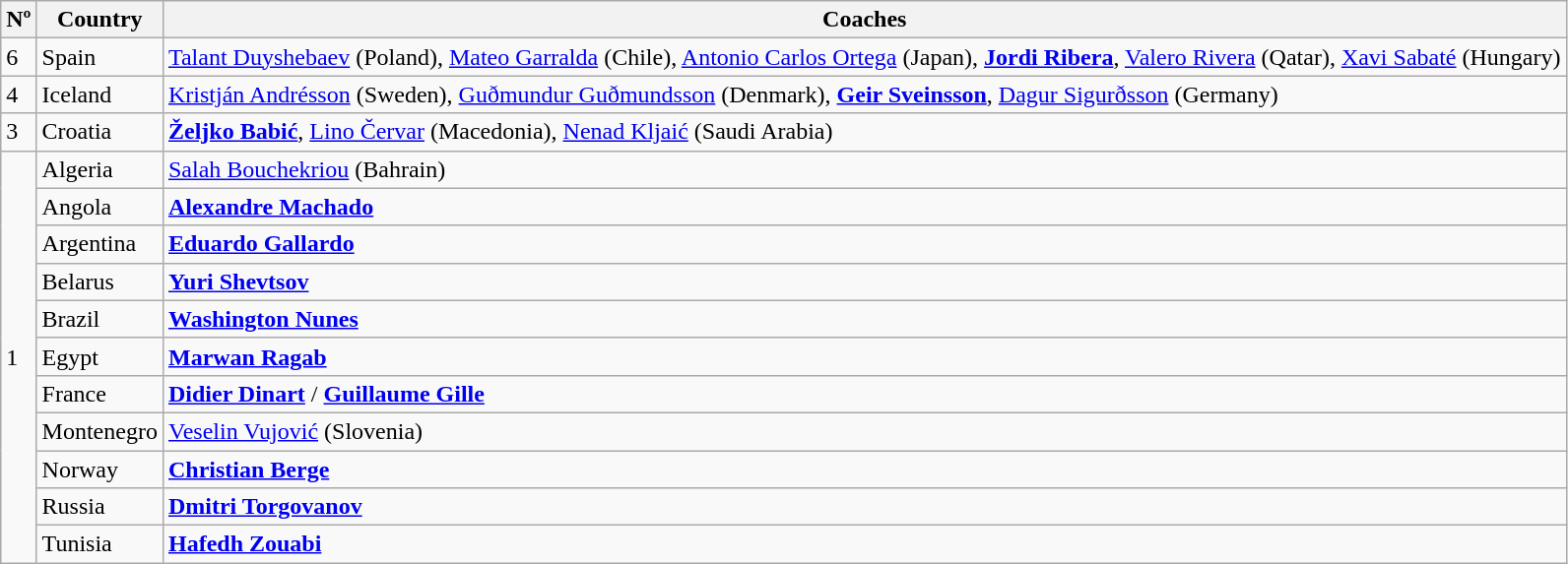<table class="wikitable">
<tr>
<th>Nº</th>
<th>Country</th>
<th>Coaches</th>
</tr>
<tr>
<td>6</td>
<td> Spain</td>
<td><a href='#'>Talant Duyshebaev</a> (Poland), <a href='#'>Mateo Garralda</a> (Chile), <a href='#'>Antonio Carlos Ortega</a> (Japan), <strong><a href='#'>Jordi Ribera</a></strong>, <a href='#'>Valero Rivera</a> (Qatar), <a href='#'>Xavi Sabaté</a> (Hungary)</td>
</tr>
<tr>
<td>4</td>
<td> Iceland</td>
<td><a href='#'>Kristján Andrésson</a> (Sweden), <a href='#'>Guðmundur Guðmundsson</a> (Denmark), <strong><a href='#'>Geir Sveinsson</a></strong>, <a href='#'>Dagur Sigurðsson</a> (Germany)</td>
</tr>
<tr>
<td>3</td>
<td> Croatia</td>
<td><strong><a href='#'>Željko Babić</a></strong>, <a href='#'>Lino Červar</a> (Macedonia), <a href='#'>Nenad Kljaić</a> (Saudi Arabia)</td>
</tr>
<tr>
<td rowspan=11>1</td>
<td> Algeria</td>
<td><a href='#'>Salah Bouchekriou</a> (Bahrain)</td>
</tr>
<tr>
<td> Angola</td>
<td><strong><a href='#'>Alexandre Machado</a></strong></td>
</tr>
<tr>
<td> Argentina</td>
<td><strong><a href='#'>Eduardo Gallardo</a></strong></td>
</tr>
<tr>
<td> Belarus</td>
<td><strong><a href='#'>Yuri Shevtsov</a></strong></td>
</tr>
<tr>
<td> Brazil</td>
<td><strong><a href='#'>Washington Nunes</a></strong></td>
</tr>
<tr>
<td> Egypt</td>
<td><strong><a href='#'>Marwan Ragab</a></strong></td>
</tr>
<tr>
<td> France</td>
<td><strong><a href='#'>Didier Dinart</a></strong> / <strong><a href='#'>Guillaume Gille</a></strong></td>
</tr>
<tr>
<td> Montenegro</td>
<td><a href='#'>Veselin Vujović</a> (Slovenia)</td>
</tr>
<tr>
<td> Norway</td>
<td><strong><a href='#'>Christian Berge</a></strong></td>
</tr>
<tr>
<td> Russia</td>
<td><strong><a href='#'>Dmitri Torgovanov</a></strong></td>
</tr>
<tr>
<td> Tunisia</td>
<td><strong><a href='#'>Hafedh Zouabi</a></strong></td>
</tr>
</table>
